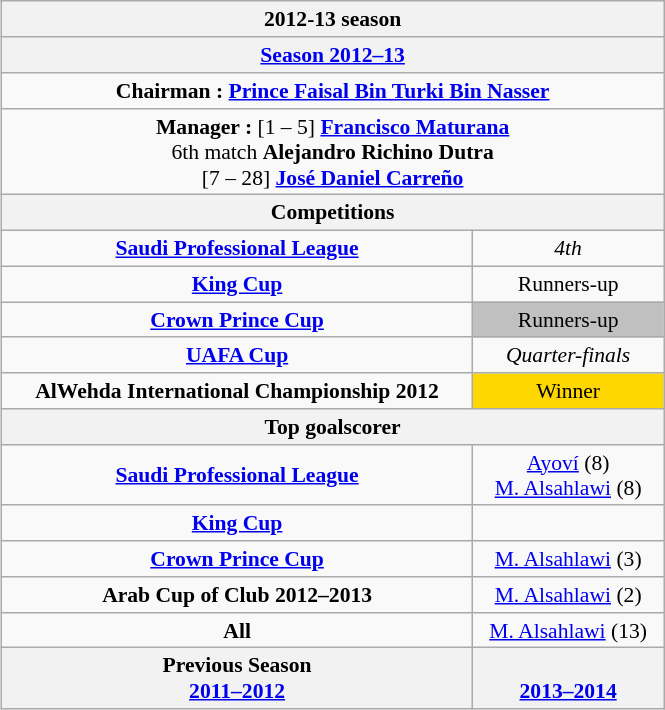<table width="35%" class="wikitable" style="float:right; font-size:90%; text-align:center;">
<tr>
<th colspan=2>2012-13 season</th>
</tr>
<tr>
<th colspan=2><a href='#'>Season 2012–13</a></th>
</tr>
<tr>
<td colspan=2><strong>Chairman :</strong>   <strong><a href='#'>Prince Faisal Bin Turki Bin Nasser</a> </strong></td>
</tr>
<tr>
<td colspan=2><strong>Manager  :</strong> [1 – 5] <strong>    <a href='#'>Francisco Maturana</a></strong> <br>6th match <strong>    Alejandro Richino Dutra </strong><br>[7 – 28] <strong>   <a href='#'>José Daniel Carreño</a> </strong></td>
</tr>
<tr>
<th colspan=2>Competitions</th>
</tr>
<tr>
<td><strong><a href='#'>Saudi Professional League</a></strong></td>
<td><em>4th</em></td>
</tr>
<tr>
<td><strong><a href='#'>King Cup</a></strong></td>
<td>Runners-up</td>
</tr>
<tr>
<td><strong><a href='#'>Crown Prince Cup</a></strong></td>
<td bgcolor="silver">Runners-up</td>
</tr>
<tr>
<td><strong><a href='#'>UAFA Cup</a></strong></td>
<td><em>Quarter-finals</em></td>
</tr>
<tr>
<td><strong>AlWehda International Championship 2012</strong></td>
<td bgcolor="gold">Winner</td>
</tr>
<tr>
<th colspan=2>Top goalscorer</th>
</tr>
<tr>
<td><strong><a href='#'>Saudi Professional League</a></strong></td>
<td><a href='#'>Ayoví</a> (8)<br><a href='#'>M. Alsahlawi</a> (8)</td>
</tr>
<tr>
<td><strong><a href='#'>King Cup</a></strong></td>
<td></td>
</tr>
<tr>
<td><strong><a href='#'>Crown Prince Cup</a></strong></td>
<td><a href='#'>M. Alsahlawi</a> (3)</td>
</tr>
<tr>
<td><strong>Arab Cup of Club 2012–2013</strong></td>
<td><a href='#'>M. Alsahlawi</a> (2)</td>
</tr>
<tr>
<td><strong>All</strong></td>
<td><a href='#'>M. Alsahlawi</a> (13)</td>
</tr>
<tr>
<th> Previous Season <br> <a href='#'>2011–2012</a></th>
<th> <br> <a href='#'>2013–2014</a></th>
</tr>
</table>
